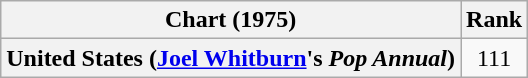<table class="wikitable plainrowheaders">
<tr>
<th scope="col">Chart (1975)</th>
<th scope="col">Rank</th>
</tr>
<tr>
<th scope="row">United States (<a href='#'>Joel Whitburn</a>'s <em>Pop Annual</em>)</th>
<td style="text-align:center;">111</td>
</tr>
</table>
